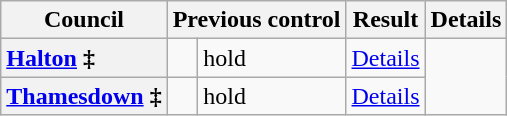<table class="wikitable sortable" border="1">
<tr>
<th scope="col">Council</th>
<th colspan=2>Previous control</th>
<th colspan=2>Result</th>
<th class="unsortable" scope="col">Details</th>
</tr>
<tr>
<th scope="row" style="text-align: left;"><a href='#'>Halton</a> ‡</th>
<td></td>
<td> hold</td>
<td><a href='#'>Details</a></td>
</tr>
<tr>
<th scope="row" style="text-align: left;"><a href='#'>Thamesdown</a> ‡</th>
<td></td>
<td> hold</td>
<td><a href='#'>Details</a></td>
</tr>
</table>
